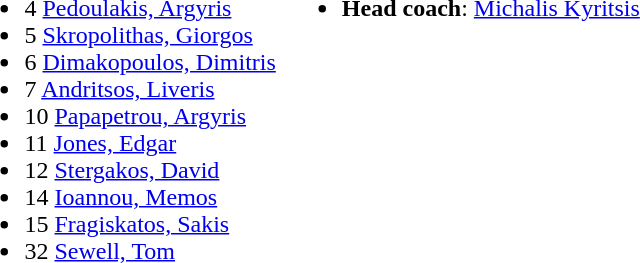<table>
<tr valign="top">
<td><br><ul><li>4  <a href='#'>Pedoulakis, Argyris</a></li><li>5  <a href='#'>Skropolithas, Giorgos</a></li><li>6  <a href='#'>Dimakopoulos, Dimitris</a></li><li>7  <a href='#'>Andritsos, Liveris</a></li><li>10  <a href='#'>Papapetrou, Argyris</a></li><li>11  <a href='#'>Jones, Edgar</a></li><li>12  <a href='#'>Stergakos, David</a></li><li>14  <a href='#'>Ioannou, Memos</a></li><li>15  <a href='#'>Fragiskatos, Sakis</a></li><li>32  <a href='#'>Sewell, Tom</a></li></ul></td>
<td><br><ul><li><strong>Head coach</strong>:   <a href='#'>Michalis Kyritsis</a></li></ul></td>
</tr>
</table>
